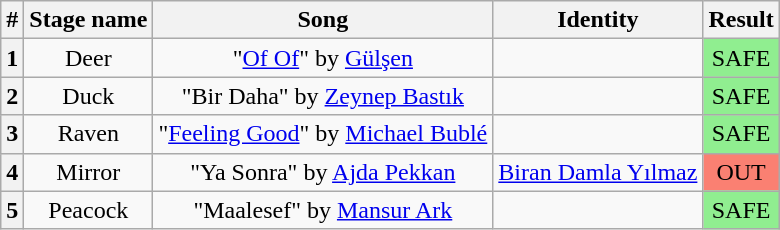<table class="wikitable plainrowheaders" style="text-align: center;">
<tr>
<th>#</th>
<th>Stage name</th>
<th>Song</th>
<th>Identity</th>
<th>Result</th>
</tr>
<tr>
<th>1</th>
<td>Deer</td>
<td>"<a href='#'>Of Of</a>" by <a href='#'>Gülşen</a></td>
<td></td>
<td bgcolor="lightgreen">SAFE</td>
</tr>
<tr>
<th>2</th>
<td>Duck</td>
<td>"Bir Daha" by <a href='#'>Zeynep Bastık</a></td>
<td></td>
<td bgcolor="lightgreen">SAFE</td>
</tr>
<tr>
<th>3</th>
<td>Raven</td>
<td>"<a href='#'>Feeling Good</a>" by <a href='#'>Michael Bublé</a></td>
<td></td>
<td bgcolor="lightgreen">SAFE</td>
</tr>
<tr>
<th>4</th>
<td>Mirror</td>
<td>"Ya Sonra" by <a href='#'>Ajda Pekkan</a></td>
<td><a href='#'>Biran Damla Yılmaz</a></td>
<td bgcolor=salmon>OUT</td>
</tr>
<tr>
<th>5</th>
<td>Peacock</td>
<td>"Maalesef" by <a href='#'>Mansur Ark</a></td>
<td></td>
<td bgcolor="lightgreen">SAFE</td>
</tr>
</table>
